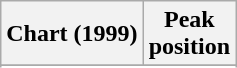<table class="wikitable sortable plainrowheaders">
<tr>
<th>Chart (1999)</th>
<th>Peak<br>position</th>
</tr>
<tr>
</tr>
<tr>
</tr>
<tr>
</tr>
<tr>
</tr>
<tr>
</tr>
<tr>
</tr>
<tr>
</tr>
<tr>
</tr>
<tr>
</tr>
</table>
